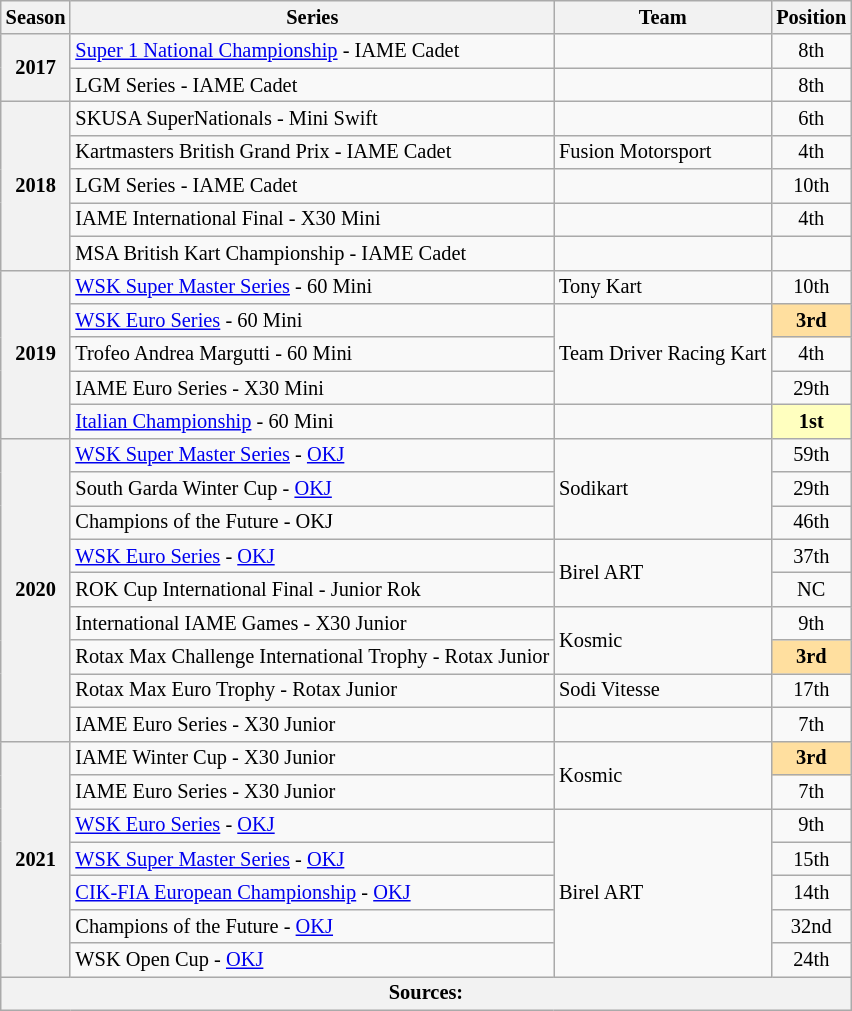<table class="wikitable" style="font-size: 85%; text-align:center">
<tr>
<th>Season</th>
<th>Series</th>
<th>Team</th>
<th>Position</th>
</tr>
<tr>
<th rowspan="2">2017</th>
<td align="left"><a href='#'>Super 1 National Championship</a> - IAME Cadet</td>
<td></td>
<td>8th</td>
</tr>
<tr>
<td align="left">LGM Series - IAME Cadet</td>
<td></td>
<td>8th</td>
</tr>
<tr>
<th rowspan="5">2018</th>
<td align="left">SKUSA SuperNationals - Mini Swift</td>
<td></td>
<td>6th</td>
</tr>
<tr>
<td align="left">Kartmasters British Grand Prix - IAME Cadet</td>
<td align=left>Fusion Motorsport</td>
<td>4th</td>
</tr>
<tr>
<td align="left">LGM Series - IAME Cadet</td>
<td></td>
<td>10th</td>
</tr>
<tr>
<td align="left">IAME International Final - X30 Mini</td>
<td></td>
<td>4th</td>
</tr>
<tr>
<td align="left">MSA British Kart Championship - IAME Cadet</td>
<td></td>
<td></td>
</tr>
<tr>
<th rowspan="5">2019</th>
<td align="left"><a href='#'>WSK Super Master Series</a> - 60 Mini</td>
<td align=left>Tony Kart</td>
<td>10th</td>
</tr>
<tr>
<td align="left"><a href='#'>WSK Euro Series</a> - 60 Mini</td>
<td rowspan="3" align=left>Team Driver Racing Kart</td>
<td style="background:#FFDF9F;"><strong>3rd</strong></td>
</tr>
<tr>
<td align="left">Trofeo Andrea Margutti - 60 Mini</td>
<td>4th</td>
</tr>
<tr>
<td align="left">IAME Euro Series - X30 Mini</td>
<td>29th</td>
</tr>
<tr>
<td align="left"><a href='#'>Italian Championship</a> - 60 Mini</td>
<td></td>
<td style="background:#FFFFBF"><strong>1st</strong></td>
</tr>
<tr>
<th rowspan="9">2020</th>
<td align="left"><a href='#'>WSK Super Master Series</a> - <a href='#'>OKJ</a></td>
<td rowspan="3" align=left>Sodikart</td>
<td>59th</td>
</tr>
<tr>
<td align="left">South Garda Winter Cup - <a href='#'>OKJ</a></td>
<td>29th</td>
</tr>
<tr>
<td align="left">Champions of the Future - OKJ</td>
<td>46th</td>
</tr>
<tr>
<td align="left"><a href='#'>WSK Euro Series</a> - <a href='#'>OKJ</a></td>
<td rowspan="2" align=left>Birel ART</td>
<td>37th</td>
</tr>
<tr>
<td align="left">ROK Cup International Final - Junior Rok</td>
<td>NC</td>
</tr>
<tr>
<td align="left">International IAME Games - X30 Junior</td>
<td rowspan="2" align=left>Kosmic</td>
<td>9th</td>
</tr>
<tr>
<td align="left">Rotax Max Challenge International Trophy - Rotax Junior</td>
<td style="background:#FFDF9F;"><strong>3rd</strong></td>
</tr>
<tr>
<td align="left">Rotax Max Euro Trophy - Rotax Junior</td>
<td align=left>Sodi Vitesse</td>
<td>17th</td>
</tr>
<tr>
<td align="left">IAME Euro Series - X30 Junior</td>
<td></td>
<td>7th</td>
</tr>
<tr>
<th rowspan="7">2021</th>
<td align="left">IAME Winter Cup - X30 Junior</td>
<td rowspan="2" align=left>Kosmic</td>
<td style="background:#FFDF9F;"><strong>3rd</strong></td>
</tr>
<tr>
<td align="left">IAME Euro Series - X30 Junior</td>
<td>7th</td>
</tr>
<tr>
<td align="left"><a href='#'>WSK Euro Series</a> - <a href='#'>OKJ</a></td>
<td rowspan="5" align=left>Birel ART</td>
<td>9th</td>
</tr>
<tr>
<td align="left"><a href='#'>WSK Super Master Series</a> - <a href='#'>OKJ</a></td>
<td>15th</td>
</tr>
<tr>
<td align="left"><a href='#'>CIK-FIA European Championship</a> - <a href='#'>OKJ</a></td>
<td>14th</td>
</tr>
<tr>
<td align="left">Champions of the Future - <a href='#'>OKJ</a></td>
<td>32nd</td>
</tr>
<tr>
<td align="left">WSK Open Cup - <a href='#'>OKJ</a></td>
<td>24th</td>
</tr>
<tr>
<th colspan="4">Sources:</th>
</tr>
</table>
